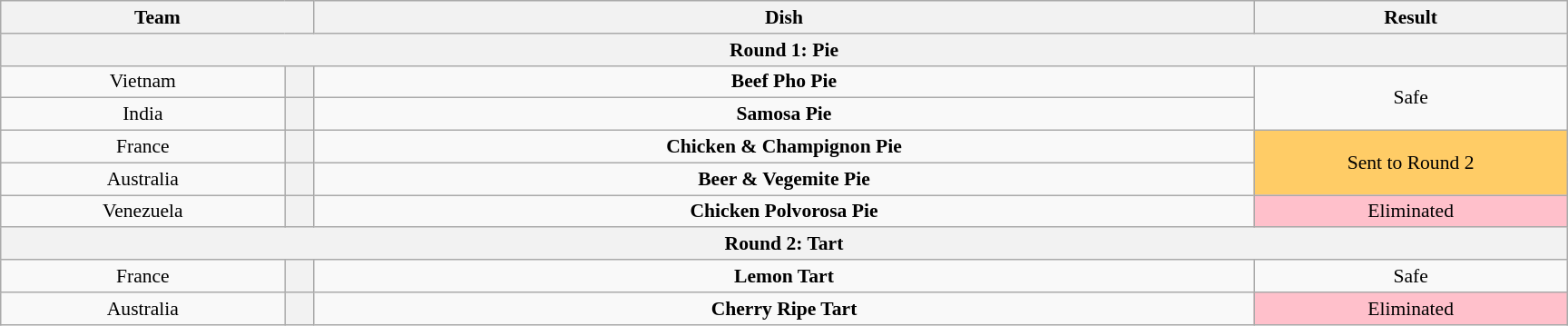<table class="wikitable plainrowheaders" style="text-align:center; font-size:90%; width:80em; margin-left: auto; margin-right: auto; border: none;">
<tr>
<th style="width:20%;" colspan="2">Team</th>
<th style="width:60%;">Dish</th>
<th style="width:20%;">Result</th>
</tr>
<tr>
<th colspan="4" >Round 1: Pie</th>
</tr>
<tr>
<td>Vietnam</td>
<th style="text-align:centre"></th>
<td><strong>Beef Pho Pie</strong></td>
<td rowspan="2">Safe</td>
</tr>
<tr>
<td>India</td>
<th style="text-align:centre"></th>
<td><strong>Samosa Pie</strong></td>
</tr>
<tr>
<td>France</td>
<th style="text-align:centre"></th>
<td><strong>Chicken & Champignon Pie</strong></td>
<td rowspan=2 style="background:#FFCC66">Sent to Round 2</td>
</tr>
<tr>
<td>Australia</td>
<th style="text-align:centre"></th>
<td><strong>Beer & Vegemite Pie</strong></td>
</tr>
<tr>
<td>Venezuela</td>
<th style="text-align:centre"></th>
<td><strong>Chicken Polvorosa Pie</strong></td>
<td style="background:pink">Eliminated</td>
</tr>
<tr>
<th colspan="4" >Round 2: Tart</th>
</tr>
<tr>
<td>France</td>
<th style="text-align:centre"></th>
<td><strong>Lemon Tart</strong></td>
<td>Safe</td>
</tr>
<tr>
<td>Australia</td>
<th style="text-align:centre"></th>
<td><strong>Cherry Ripe Tart</strong></td>
<td style="background:pink">Eliminated</td>
</tr>
</table>
